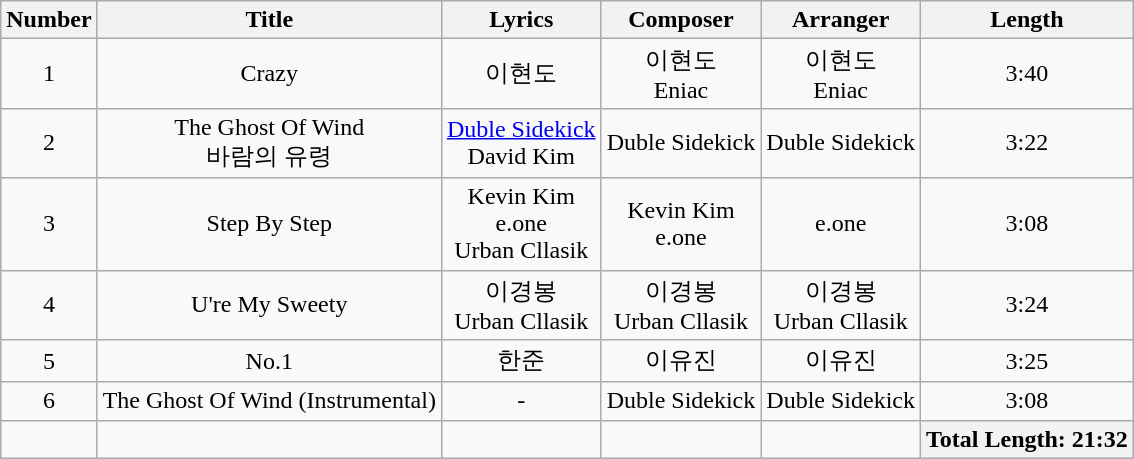<table class="wikitable" style="text-align:center;">
<tr>
<th scope="col" style="text-align:center;">Number</th>
<th scope="col" style="text-align:center;">Title</th>
<th scope="col" style="text-align:center;">Lyrics</th>
<th scope="col" style="text-align:center;">Composer</th>
<th scope="col" style="text-align:center;">Arranger</th>
<th scope="col" style="text-align:center;">Length</th>
</tr>
<tr>
<td>1</td>
<td>Crazy</td>
<td>이현도</td>
<td>이현도<br>Eniac</td>
<td>이현도<br>Eniac</td>
<td>3:40</td>
</tr>
<tr>
<td>2</td>
<td>The Ghost Of Wind<br>바람의 유령</td>
<td><a href='#'>Duble Sidekick</a><br>David Kim</td>
<td>Duble Sidekick</td>
<td>Duble Sidekick</td>
<td>3:22</td>
</tr>
<tr>
<td>3</td>
<td>Step By Step</td>
<td>Kevin Kim<br>e.one<br>Urban Cllasik</td>
<td>Kevin Kim<br>e.one</td>
<td>e.one</td>
<td>3:08</td>
</tr>
<tr>
<td>4</td>
<td>U're My Sweety</td>
<td>이경봉<br>Urban Cllasik</td>
<td>이경봉<br>Urban Cllasik</td>
<td>이경봉<br>Urban Cllasik</td>
<td>3:24</td>
</tr>
<tr>
<td>5</td>
<td>No.1</td>
<td>한준</td>
<td>이유진</td>
<td>이유진</td>
<td>3:25</td>
</tr>
<tr>
<td>6</td>
<td>The Ghost Of Wind (Instrumental)</td>
<td>-</td>
<td>Duble Sidekick</td>
<td>Duble Sidekick</td>
<td>3:08</td>
</tr>
<tr>
<td></td>
<td></td>
<td></td>
<td></td>
<td></td>
<th scope="col">Total Length: 21:32</th>
</tr>
</table>
